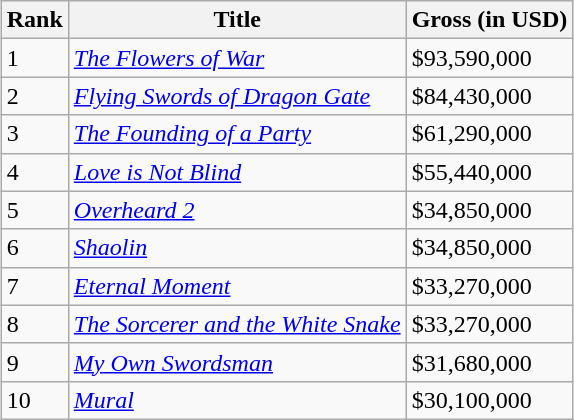<table class="wikitable sortable" style="margin:auto; margin:auto;">
<tr>
<th>Rank</th>
<th>Title</th>
<th>Gross (in USD)</th>
</tr>
<tr>
<td>1</td>
<td><em><a href='#'>The Flowers of War</a></em></td>
<td>$93,590,000</td>
</tr>
<tr>
<td>2</td>
<td><em><a href='#'>Flying Swords of Dragon Gate</a></em></td>
<td>$84,430,000</td>
</tr>
<tr>
<td>3</td>
<td><em><a href='#'>The Founding of a Party</a></em></td>
<td>$61,290,000</td>
</tr>
<tr>
<td>4</td>
<td><em><a href='#'>Love is Not Blind</a></em></td>
<td>$55,440,000</td>
</tr>
<tr>
<td>5</td>
<td><em><a href='#'>Overheard 2</a></em></td>
<td>$34,850,000</td>
</tr>
<tr>
<td>6</td>
<td><em><a href='#'>Shaolin</a></em></td>
<td>$34,850,000</td>
</tr>
<tr>
<td>7</td>
<td><em><a href='#'>Eternal Moment</a></em></td>
<td>$33,270,000</td>
</tr>
<tr>
<td>8</td>
<td><em><a href='#'>The Sorcerer and the White Snake</a></em></td>
<td>$33,270,000</td>
</tr>
<tr>
<td>9</td>
<td><em><a href='#'>My Own Swordsman</a></em></td>
<td>$31,680,000</td>
</tr>
<tr>
<td>10</td>
<td><em><a href='#'>Mural</a></em></td>
<td>$30,100,000</td>
</tr>
</table>
